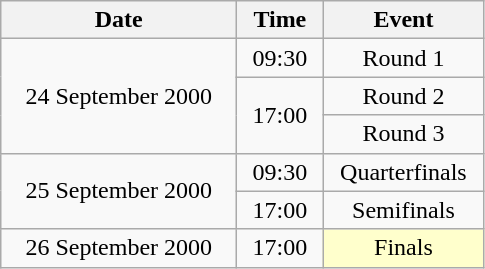<table class = "wikitable" style="text-align:center;">
<tr>
<th width=150>Date</th>
<th width=50>Time</th>
<th width=100>Event</th>
</tr>
<tr>
<td rowspan=3>24 September 2000</td>
<td>09:30</td>
<td>Round 1</td>
</tr>
<tr>
<td rowspan=2>17:00</td>
<td>Round 2</td>
</tr>
<tr>
<td>Round 3</td>
</tr>
<tr>
<td rowspan=2>25 September 2000</td>
<td>09:30</td>
<td>Quarterfinals</td>
</tr>
<tr>
<td>17:00</td>
<td>Semifinals</td>
</tr>
<tr>
<td>26 September 2000</td>
<td>17:00</td>
<td bgcolor=ffffcc>Finals</td>
</tr>
</table>
